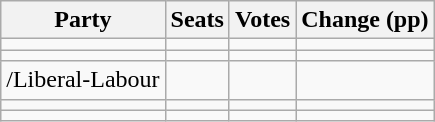<table class="wikitable" style="text-align:right;">
<tr>
<th>Party</th>
<th>Seats</th>
<th>Votes</th>
<th colspan="3">Change (pp)</th>
</tr>
<tr>
<td style="text-align:left;"></td>
<td></td>
<td></td>
<td></td>
</tr>
<tr>
<td style="text-align:left;"></td>
<td></td>
<td></td>
<td></td>
</tr>
<tr>
<td style="text-align:left;">/Liberal-Labour</td>
<td></td>
<td></td>
<td></td>
</tr>
<tr>
<td style="text-align:left;"></td>
<td></td>
<td></td>
<td></td>
</tr>
<tr>
<td style="text-align:left;"></td>
<td></td>
<td></td>
<td></td>
</tr>
</table>
